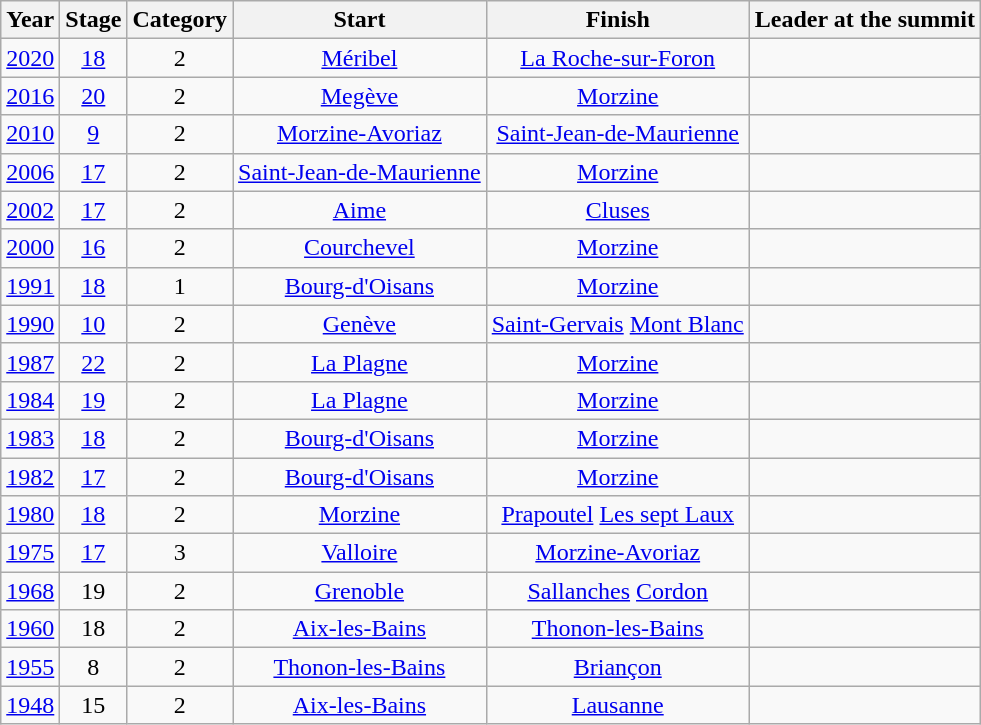<table class="wikitable" style="text-align: center;">
<tr>
<th>Year</th>
<th>Stage</th>
<th>Category</th>
<th>Start</th>
<th>Finish</th>
<th>Leader at the summit</th>
</tr>
<tr>
<td><a href='#'>2020</a></td>
<td><a href='#'>18</a></td>
<td>2</td>
<td><a href='#'>Méribel</a></td>
<td><a href='#'>La Roche-sur-Foron</a></td>
<td></td>
</tr>
<tr>
<td><a href='#'>2016</a></td>
<td><a href='#'>20</a></td>
<td>2</td>
<td><a href='#'>Megève</a></td>
<td><a href='#'>Morzine</a></td>
<td></td>
</tr>
<tr>
<td><a href='#'>2010</a></td>
<td><a href='#'>9</a></td>
<td>2</td>
<td><a href='#'>Morzine-Avoriaz</a></td>
<td><a href='#'>Saint-Jean-de-Maurienne</a></td>
<td></td>
</tr>
<tr>
<td><a href='#'>2006</a></td>
<td><a href='#'>17</a></td>
<td>2</td>
<td><a href='#'>Saint-Jean-de-Maurienne</a></td>
<td><a href='#'>Morzine</a></td>
<td></td>
</tr>
<tr>
<td><a href='#'>2002</a></td>
<td><a href='#'>17</a></td>
<td>2</td>
<td><a href='#'>Aime</a></td>
<td><a href='#'>Cluses</a></td>
<td></td>
</tr>
<tr>
<td><a href='#'>2000</a></td>
<td><a href='#'>16</a></td>
<td>2</td>
<td><a href='#'>Courchevel</a></td>
<td><a href='#'>Morzine</a></td>
<td></td>
</tr>
<tr>
<td><a href='#'>1991</a></td>
<td><a href='#'>18</a></td>
<td>1</td>
<td><a href='#'>Bourg-d'Oisans</a></td>
<td><a href='#'>Morzine</a></td>
<td></td>
</tr>
<tr>
<td><a href='#'>1990</a></td>
<td><a href='#'>10</a></td>
<td>2</td>
<td><a href='#'>Genève</a></td>
<td><a href='#'>Saint-Gervais</a> <a href='#'>Mont Blanc</a></td>
<td></td>
</tr>
<tr>
<td><a href='#'>1987</a></td>
<td><a href='#'>22</a></td>
<td>2</td>
<td><a href='#'>La Plagne</a></td>
<td><a href='#'>Morzine</a></td>
<td></td>
</tr>
<tr>
<td><a href='#'>1984</a></td>
<td><a href='#'>19</a></td>
<td>2</td>
<td><a href='#'>La Plagne</a></td>
<td><a href='#'>Morzine</a></td>
<td></td>
</tr>
<tr>
<td><a href='#'>1983</a></td>
<td><a href='#'>18</a></td>
<td>2</td>
<td><a href='#'>Bourg-d'Oisans</a></td>
<td><a href='#'>Morzine</a></td>
<td></td>
</tr>
<tr>
<td><a href='#'>1982</a></td>
<td><a href='#'>17</a></td>
<td>2</td>
<td><a href='#'>Bourg-d'Oisans</a></td>
<td><a href='#'>Morzine</a></td>
<td></td>
</tr>
<tr>
<td><a href='#'>1980</a></td>
<td><a href='#'>18</a></td>
<td>2</td>
<td><a href='#'>Morzine</a></td>
<td><a href='#'>Prapoutel</a> <a href='#'>Les sept Laux</a></td>
<td></td>
</tr>
<tr>
<td><a href='#'>1975</a></td>
<td><a href='#'>17</a></td>
<td>3</td>
<td><a href='#'>Valloire</a></td>
<td><a href='#'>Morzine-Avoriaz</a></td>
<td></td>
</tr>
<tr>
<td><a href='#'>1968</a></td>
<td>19</td>
<td>2</td>
<td><a href='#'>Grenoble</a></td>
<td><a href='#'>Sallanches</a> <a href='#'>Cordon</a></td>
<td></td>
</tr>
<tr>
<td><a href='#'>1960</a></td>
<td>18</td>
<td>2</td>
<td><a href='#'>Aix-les-Bains</a></td>
<td><a href='#'>Thonon-les-Bains</a></td>
<td></td>
</tr>
<tr>
<td><a href='#'>1955</a></td>
<td>8</td>
<td>2</td>
<td><a href='#'>Thonon-les-Bains</a></td>
<td><a href='#'>Briançon</a></td>
<td></td>
</tr>
<tr>
<td><a href='#'>1948</a></td>
<td>15</td>
<td>2</td>
<td><a href='#'>Aix-les-Bains</a></td>
<td><a href='#'>Lausanne</a></td>
<td></td>
</tr>
</table>
